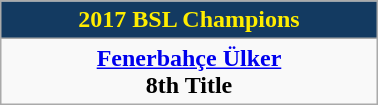<table class="wikitable" style="margin: 0 auto; width: 20%;">
<tr>
<th style="background:#133A61 ; color:#FFED00">2017 BSL Champions</th>
</tr>
<tr>
<td align=center><strong><a href='#'>Fenerbahçe Ülker</a></strong><br><strong>8th Title</strong> <br></td>
</tr>
</table>
